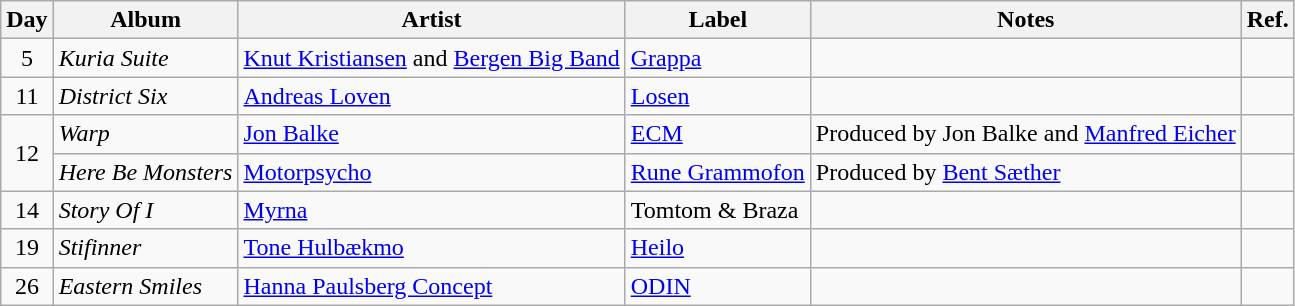<table class="wikitable">
<tr>
<th>Day</th>
<th>Album</th>
<th>Artist</th>
<th>Label</th>
<th>Notes</th>
<th>Ref.</th>
</tr>
<tr>
<td rowspan="1" style="text-align:center;">5</td>
<td><em>Kuria Suite</em></td>
<td><a href='#'>Knut Kristiansen</a> and <a href='#'>Bergen Big Band</a></td>
<td><a href='#'>Grappa</a></td>
<td></td>
<td style="text-align:center;"></td>
</tr>
<tr>
<td rowspan="1" style="text-align:center;">11</td>
<td><em>District Six</em></td>
<td><a href='#'>Andreas Loven</a></td>
<td><a href='#'>Losen</a></td>
<td></td>
<td style="text-align:center;"></td>
</tr>
<tr>
<td rowspan="2" style="text-align:center;">12</td>
<td><em>Warp</em></td>
<td><a href='#'>Jon Balke</a></td>
<td><a href='#'>ECM</a></td>
<td>Produced by Jon Balke and <a href='#'>Manfred Eicher</a></td>
<td style="text-align:center;"></td>
</tr>
<tr>
<td><em>Here Be Monsters</em></td>
<td><a href='#'>Motorpsycho</a></td>
<td><a href='#'>Rune Grammofon</a></td>
<td>Produced by <a href='#'>Bent Sæther</a></td>
<td></td>
</tr>
<tr>
<td rowspan="1" style="text-align:center;">14</td>
<td><em>Story Of I</em></td>
<td><a href='#'>Myrna</a></td>
<td>Tomtom & Braza</td>
<td></td>
<td style="text-align:center;"></td>
</tr>
<tr>
<td rowspan="1" style="text-align:center;">19</td>
<td><em>Stifinner</em></td>
<td><a href='#'>Tone Hulbækmo</a></td>
<td><a href='#'>Heilo</a></td>
<td></td>
<td style="text-align:center;"></td>
</tr>
<tr>
<td rowspan="1" style="text-align:center;">26</td>
<td><em>Eastern Smiles</em></td>
<td><a href='#'>Hanna Paulsberg Concept</a></td>
<td><a href='#'>ODIN</a></td>
<td></td>
<td style="text-align:center;"></td>
</tr>
</table>
